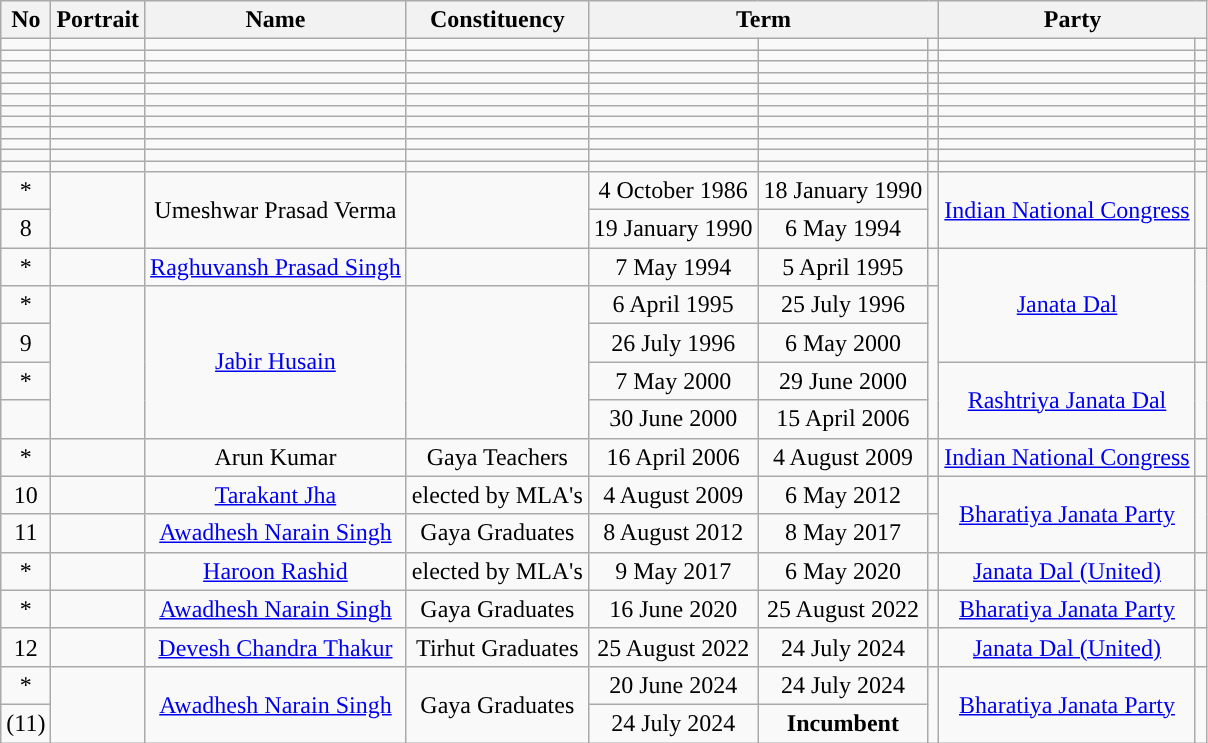<table class="wikitable" style="text-align:center">
<tr>
<th>No</th>
<th>Portrait</th>
<th>Name</th>
<th>Constituency</th>
<th colspan="3">Term</th>
<th colspan="2">Party</th>
</tr>
<tr>
<td></td>
<td></td>
<td></td>
<td></td>
<td></td>
<td></td>
<td></td>
<td></td>
<td></td>
</tr>
<tr>
<td></td>
<td></td>
<td></td>
<td></td>
<td></td>
<td></td>
<td></td>
<td></td>
<td></td>
</tr>
<tr>
<td></td>
<td></td>
<td></td>
<td></td>
<td></td>
<td></td>
<td></td>
<td></td>
<td></td>
</tr>
<tr>
<td></td>
<td></td>
<td></td>
<td></td>
<td></td>
<td></td>
<td></td>
<td></td>
<td></td>
</tr>
<tr>
<td></td>
<td></td>
<td></td>
<td></td>
<td></td>
<td></td>
<td></td>
<td></td>
<td></td>
</tr>
<tr>
<td></td>
<td></td>
<td></td>
<td></td>
<td></td>
<td></td>
<td></td>
<td></td>
<td></td>
</tr>
<tr>
<td></td>
<td></td>
<td></td>
<td></td>
<td></td>
<td></td>
<td></td>
<td></td>
<td></td>
</tr>
<tr>
<td></td>
<td></td>
<td></td>
<td></td>
<td></td>
<td></td>
<td></td>
<td></td>
<td></td>
</tr>
<tr>
<td></td>
<td></td>
<td></td>
<td></td>
<td></td>
<td></td>
<td></td>
<td></td>
<td></td>
</tr>
<tr>
<td></td>
<td></td>
<td></td>
<td></td>
<td></td>
<td></td>
<td></td>
<td></td>
<td></td>
</tr>
<tr>
<td></td>
<td></td>
<td></td>
<td></td>
<td></td>
<td></td>
<td></td>
<td></td>
<td></td>
</tr>
<tr>
<td></td>
<td></td>
<td></td>
<td></td>
<td></td>
<td></td>
<td></td>
<td></td>
<td></td>
</tr>
<tr>
<td>*</td>
<td rowspan="2"></td>
<td rowspan="2">Umeshwar Prasad Verma</td>
<td rowspan="2"></td>
<td>4 October 1986</td>
<td>18 January 1990</td>
<td rowspan="2"></td>
<td rowspan="2"><a href='#'>Indian National Congress</a></td>
<td rowspan="2" style="background-color: "></td>
</tr>
<tr>
<td>8</td>
<td>19 January 1990</td>
<td>6 May 1994</td>
</tr>
<tr>
<td>*</td>
<td></td>
<td><a href='#'>Raghuvansh Prasad Singh</a></td>
<td></td>
<td>7 May 1994</td>
<td>5 April 1995</td>
<td></td>
<td rowspan="3"><a href='#'>Janata Dal</a></td>
<td rowspan="3" style="background-color: "></td>
</tr>
<tr>
<td>*</td>
<td rowspan="4"></td>
<td rowspan="4"><a href='#'>Jabir Husain</a></td>
<td rowspan="4"></td>
<td>6 April 1995</td>
<td>25 July 1996</td>
<td rowspan="4"></td>
</tr>
<tr>
<td>9</td>
<td>26 July 1996</td>
<td>6 May 2000</td>
</tr>
<tr>
<td>*</td>
<td>7 May 2000</td>
<td>29 June 2000</td>
<td rowspan="2"><a href='#'>Rashtriya Janata Dal</a></td>
<td rowspan="2" style="background-color: "></td>
</tr>
<tr>
<td></td>
<td>30 June 2000</td>
<td>15 April 2006</td>
</tr>
<tr>
<td>*</td>
<td></td>
<td>Arun Kumar</td>
<td>Gaya Teachers</td>
<td>16 April 2006</td>
<td>4 August 2009</td>
<td></td>
<td><a href='#'>Indian National Congress</a></td>
<td style="background-color: "></td>
</tr>
<tr>
<td>10</td>
<td></td>
<td><a href='#'>Tarakant Jha</a></td>
<td>elected by MLA's</td>
<td>4 August 2009</td>
<td>6 May 2012</td>
<td></td>
<td rowspan="2"><a href='#'>Bharatiya Janata Party</a></td>
<td rowspan="2" style="background-color: "></td>
</tr>
<tr>
<td>11</td>
<td></td>
<td><a href='#'>Awadhesh Narain Singh</a></td>
<td>Gaya Graduates</td>
<td>8 August 2012</td>
<td>8 May 2017</td>
<td></td>
</tr>
<tr>
<td>*</td>
<td></td>
<td><a href='#'>Haroon Rashid</a></td>
<td>elected by MLA's</td>
<td>9 May 2017</td>
<td>6 May 2020</td>
<td></td>
<td><a href='#'>Janata Dal (United)</a></td>
<td style="background-color:"></td>
</tr>
<tr>
<td>*</td>
<td></td>
<td><a href='#'>Awadhesh Narain Singh</a></td>
<td>Gaya Graduates</td>
<td>16 June 2020</td>
<td>25 August 2022</td>
<td></td>
<td><a href='#'>Bharatiya Janata Party</a></td>
<td style="background-color:"></td>
</tr>
<tr>
<td>12</td>
<td></td>
<td><a href='#'>Devesh Chandra Thakur</a></td>
<td>Tirhut Graduates</td>
<td>25 August 2022</td>
<td>24 July 2024</td>
<td></td>
<td><a href='#'>Janata Dal (United)</a></td>
<td style="background-color:"></td>
</tr>
<tr>
<td>*</td>
<td rowspan="2"></td>
<td rowspan="2"><a href='#'>Awadhesh Narain Singh</a></td>
<td rowspan="2">Gaya Graduates</td>
<td>20 June 2024</td>
<td>24 July 2024</td>
<td rowspan="2"></td>
<td rowspan="2"><a href='#'>Bharatiya Janata Party</a></td>
<td rowspan="2" style="background-color: "></td>
</tr>
<tr>
<td>(11)</td>
<td>24 July 2024</td>
<td><strong>Incumbent</strong></td>
</tr>
</table>
